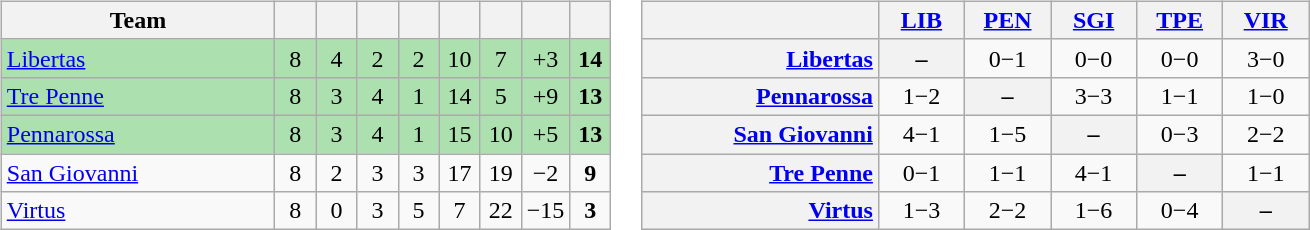<table>
<tr>
<td><br><table class="wikitable" style="text-align:center">
<tr>
<th width="175">Team</th>
<th width="20"></th>
<th width="20"></th>
<th width="20"></th>
<th width="20"></th>
<th width="20"></th>
<th width="20"></th>
<th width="20"></th>
<th width="20"></th>
</tr>
<tr bgcolor=ACE1AF>
<td align=left><a href='#'>Libertas</a></td>
<td>8</td>
<td>4</td>
<td>2</td>
<td>2</td>
<td>10</td>
<td>7</td>
<td>+3</td>
<td><strong>14</strong></td>
</tr>
<tr bgcolor=ACE1AF>
<td align=left><a href='#'>Tre Penne</a></td>
<td>8</td>
<td>3</td>
<td>4</td>
<td>1</td>
<td>14</td>
<td>5</td>
<td>+9</td>
<td><strong>13</strong></td>
</tr>
<tr bgcolor=ACE1AF>
<td align=left><a href='#'>Pennarossa</a></td>
<td>8</td>
<td>3</td>
<td>4</td>
<td>1</td>
<td>15</td>
<td>10</td>
<td>+5</td>
<td><strong>13</strong></td>
</tr>
<tr bgcolor=>
<td align=left><a href='#'>San Giovanni</a></td>
<td>8</td>
<td>2</td>
<td>3</td>
<td>3</td>
<td>17</td>
<td>19</td>
<td>−2</td>
<td><strong>9</strong></td>
</tr>
<tr bgcolor=>
<td align=left><a href='#'>Virtus</a></td>
<td>8</td>
<td>0</td>
<td>3</td>
<td>5</td>
<td>7</td>
<td>22</td>
<td>−15</td>
<td><strong>3</strong></td>
</tr>
</table>
</td>
<td><br><table class="wikitable" style="text-align:center">
<tr>
<th width="150"> </th>
<th width="50"><a href='#'>LIB</a></th>
<th width="50"><a href='#'>PEN</a></th>
<th width="50"><a href='#'>SGI</a></th>
<th width="50"><a href='#'>TPE</a></th>
<th width="50"><a href='#'>VIR</a></th>
</tr>
<tr>
<th style="text-align:right"><a href='#'>Libertas</a></th>
<th>–</th>
<td>0−1</td>
<td>0−0</td>
<td>0−0</td>
<td>3−0</td>
</tr>
<tr>
<th style="text-align:right"><a href='#'>Pennarossa</a></th>
<td>1−2</td>
<th>–</th>
<td>3−3</td>
<td>1−1</td>
<td>1−0</td>
</tr>
<tr>
<th style="text-align:right"><a href='#'>San Giovanni</a></th>
<td>4−1</td>
<td>1−5</td>
<th>–</th>
<td>0−3</td>
<td>2−2</td>
</tr>
<tr>
<th style="text-align:right"><a href='#'>Tre Penne</a></th>
<td>0−1</td>
<td>1−1</td>
<td>4−1</td>
<th>–</th>
<td>1−1</td>
</tr>
<tr>
<th style="text-align:right"><a href='#'>Virtus</a></th>
<td>1−3</td>
<td>2−2</td>
<td>1−6</td>
<td>0−4</td>
<th>–</th>
</tr>
</table>
</td>
</tr>
</table>
